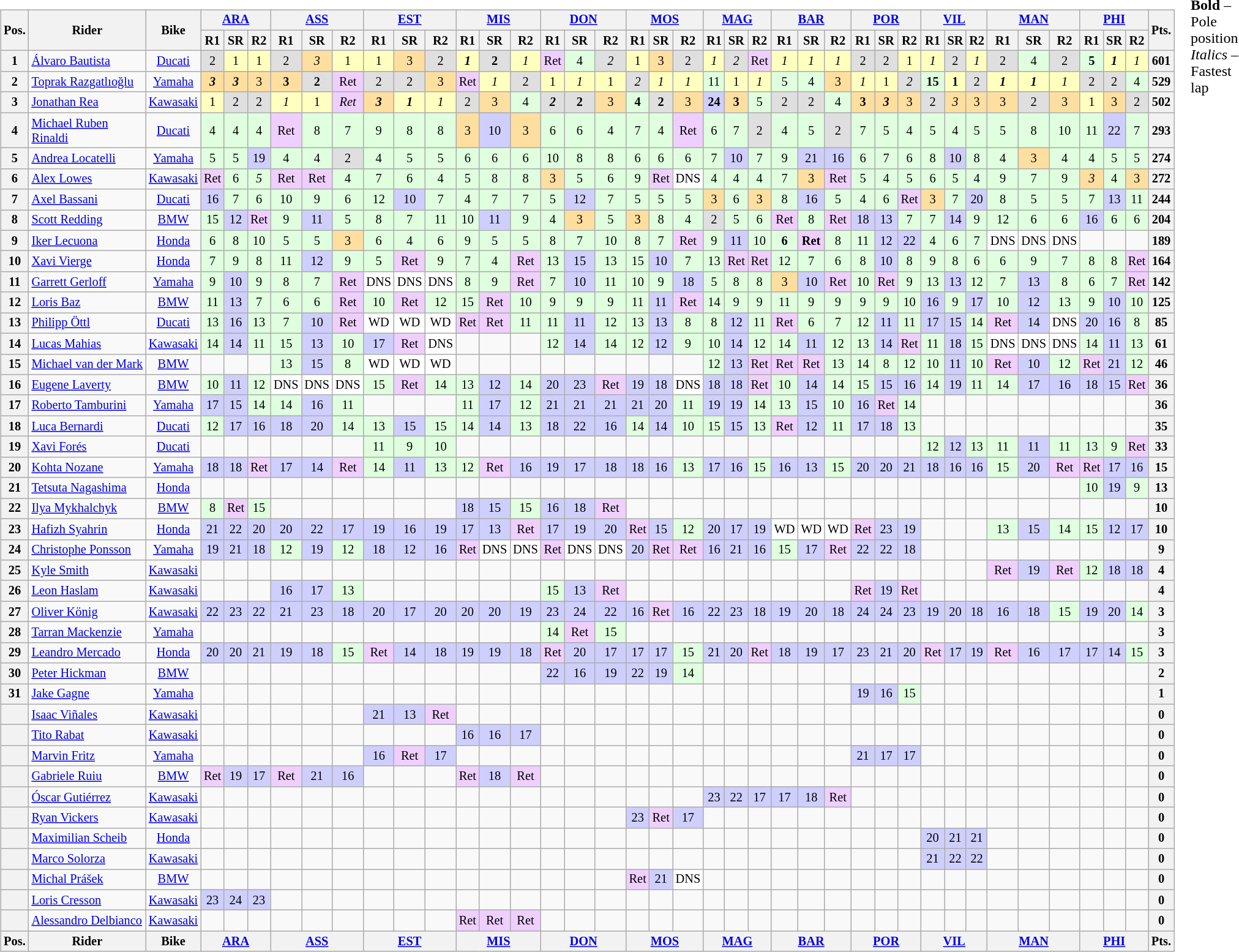<table>
<tr>
<td><br><table class="wikitable" style="font-size:85%; text-align:center;">
<tr>
<th rowspan=2>Pos.</th>
<th rowspan=2>Rider</th>
<th rowspan=2>Bike</th>
<th colspan=3><a href='#'>ARA</a><br></th>
<th colspan=3><a href='#'>ASS</a><br></th>
<th colspan=3><a href='#'>EST</a><br></th>
<th colspan=3><a href='#'>MIS</a><br></th>
<th colspan=3><a href='#'>DON</a><br></th>
<th colspan=3><a href='#'>MOS</a><br></th>
<th colspan=3><a href='#'>MAG</a><br></th>
<th colspan=3><a href='#'>BAR</a><br></th>
<th colspan=3><a href='#'>POR</a><br></th>
<th colspan=3><a href='#'>VIL</a><br></th>
<th colspan=3><a href='#'>MAN</a><br></th>
<th colspan=3><a href='#'>PHI</a><br></th>
<th rowspan=2>Pts.</th>
</tr>
<tr>
<th>R1</th>
<th>SR</th>
<th>R2</th>
<th>R1</th>
<th>SR</th>
<th>R2</th>
<th>R1</th>
<th>SR</th>
<th>R2</th>
<th>R1</th>
<th>SR</th>
<th>R2</th>
<th>R1</th>
<th>SR</th>
<th>R2</th>
<th>R1</th>
<th>SR</th>
<th>R2</th>
<th>R1</th>
<th>SR</th>
<th>R2</th>
<th>R1</th>
<th>SR</th>
<th>R2</th>
<th>R1</th>
<th>SR</th>
<th>R2</th>
<th>R1</th>
<th>SR</th>
<th>R2</th>
<th>R1</th>
<th>SR</th>
<th>R2</th>
<th>R1</th>
<th>SR</th>
<th>R2</th>
</tr>
<tr>
<th>1</th>
<td align=left> <a href='#'>Álvaro Bautista</a></td>
<td><a href='#'>Ducati</a></td>
<td style="background:#dfdfdf;">2</td>
<td style="background:#ffffbf;">1</td>
<td style="background:#ffffbf;">1</td>
<td style="background:#dfdfdf;">2</td>
<td style="background:#ffdf9f;"><em>3</em></td>
<td style="background:#ffffbf;">1</td>
<td style="background:#ffffbf;">1</td>
<td style="background:#ffdf9f;">3</td>
<td style="background:#dfdfdf;">2</td>
<td style="background:#ffffbf;"><strong><em>1</em></strong></td>
<td style="background:#dfdfdf;"><strong>2</strong></td>
<td style="background:#ffffbf;"><em>1</em></td>
<td style="background:#efcfff;">Ret</td>
<td style="background:#dfffdf;">4</td>
<td style="background:#dfdfdf;"><em>2</em></td>
<td style="background:#ffffbf;">1</td>
<td style="background:#ffdf9f;">3</td>
<td style="background:#dfdfdf;">2</td>
<td style="background:#ffffbf;"><em>1</em></td>
<td style="background:#dfdfdf;"><em>2</em></td>
<td style="background:#efcfff;">Ret</td>
<td style="background:#ffffbf;"><em>1</em></td>
<td style="background:#ffffbf;"><em>1</em></td>
<td style="background:#ffffbf;"><em>1</em></td>
<td style="background:#dfdfdf;">2</td>
<td style="background:#dfdfdf;">2</td>
<td style="background:#ffffbf;">1</td>
<td style="background:#ffffbf;"><em>1</em></td>
<td style="background:#dfdfdf;">2</td>
<td style="background:#ffffbf;"><em>1</em></td>
<td style="background:#dfdfdf;">2</td>
<td style="background:#dfffdf;">4</td>
<td style="background:#dfdfdf;">2</td>
<td style="background:#dfffdf;"><strong>5</strong></td>
<td style="background:#ffffbf;"><strong><em>1</em></strong></td>
<td style="background:#ffffbf;"><em>1</em></td>
<th>601</th>
</tr>
<tr>
<th>2</th>
<td align=left> <a href='#'>Toprak Razgatlıoğlu</a></td>
<td><a href='#'>Yamaha</a></td>
<td style="background:#ffdf9f;"><strong><em>3</em></strong></td>
<td style="background:#ffdf9f;"><strong><em>3</em></strong></td>
<td style="background:#ffdf9f;">3</td>
<td style="background:#ffdf9f;"><strong>3</strong></td>
<td style="background:#dfdfdf;"><strong>2</strong></td>
<td style="background:#efcfff;">Ret</td>
<td style="background:#dfdfdf;">2</td>
<td style="background:#dfdfdf;">2</td>
<td style="background:#ffdf9f;">3</td>
<td style="background:#efcfff;">Ret</td>
<td style="background:#ffffbf;"><em>1</em></td>
<td style="background:#dfdfdf;">2</td>
<td style="background:#ffffbf;">1</td>
<td style="background:#ffffbf;"><em>1</em></td>
<td style="background:#ffffbf;">1</td>
<td style="background:#dfdfdf;"><em>2</em></td>
<td style="background:#ffffbf;"><em>1</em></td>
<td style="background:#ffffbf;"><em>1</em></td>
<td style="background:#dfffdf;">11</td>
<td style="background:#ffffbf;">1</td>
<td style="background:#ffffbf;"><em>1</em></td>
<td style="background:#dfffdf;">5</td>
<td style="background:#dfffdf;">4</td>
<td style="background:#ffdf9f;">3</td>
<td style="background:#ffffbf;"><em>1</em></td>
<td style="background:#ffffbf;">1</td>
<td style="background:#dfdfdf;"><em>2</em></td>
<td style="background:#dfffdf;"><strong>15</strong></td>
<td style="background:#ffffbf;"><strong>1</strong></td>
<td style="background:#dfdfdf;">2</td>
<td style="background:#ffffbf;"><strong><em>1</em></strong></td>
<td style="background:#ffffbf;"><strong><em>1</em></strong></td>
<td style="background:#ffffbf;"><em>1</em></td>
<td style="background:#dfdfdf;">2</td>
<td style="background:#dfdfdf;">2</td>
<td style="background:#dfffdf;">4</td>
<th>529</th>
</tr>
<tr>
<th>3</th>
<td align=left> <a href='#'>Jonathan Rea</a></td>
<td><a href='#'>Kawasaki</a></td>
<td style="background:#ffffbf;">1</td>
<td style="background:#dfdfdf;">2</td>
<td style="background:#dfdfdf;">2</td>
<td style="background:#ffffbf;"><em>1</em></td>
<td style="background:#ffffbf;">1</td>
<td style="background:#efcfff;"><em>Ret</em></td>
<td style="background:#ffdf9f;"><strong><em>3</em></strong></td>
<td style="background:#ffffbf;"><strong><em>1</em></strong></td>
<td style="background:#ffffbf;"><em>1</em></td>
<td style="background:#dfdfdf;">2</td>
<td style="background:#ffdf9f;">3</td>
<td style="background:#dfffdf;">4</td>
<td style="background:#dfdfdf;"><strong><em>2</em></strong></td>
<td style="background:#dfdfdf;"><strong>2</strong></td>
<td style="background:#ffdf9f;">3</td>
<td style="background:#dfffdf;"><strong>4</strong></td>
<td style="background:#dfdfdf;"><strong>2</strong></td>
<td style="background:#ffdf9f;">3</td>
<td style="background:#cfcfff;"><strong>24</strong></td>
<td style="background:#ffdf9f;"><strong>3</strong></td>
<td style="background:#dfffdf;">5</td>
<td style="background:#dfdfdf;">2</td>
<td style="background:#dfdfdf;">2</td>
<td style="background:#dfffdf;">4</td>
<td style="background:#ffdf9f;"><strong>3</strong></td>
<td style="background:#ffdf9f;"><strong><em>3</em></strong></td>
<td style="background:#ffdf9f;">3</td>
<td style="background:#dfdfdf;">2</td>
<td style="background:#ffdf9f;"><em>3</em></td>
<td style="background:#ffdf9f;">3</td>
<td style="background:#ffdf9f;">3</td>
<td style="background:#dfdfdf;">2</td>
<td style="background:#ffdf9f;">3</td>
<td style="background:#ffffbf;">1</td>
<td style="background:#ffdf9f;">3</td>
<td style="background:#dfdfdf;">2</td>
<th>502</th>
</tr>
<tr>
<th>4</th>
<td align=left> <a href='#'>Michael Ruben Rinaldi</a></td>
<td><a href='#'>Ducati</a></td>
<td style="background:#dfffdf;">4</td>
<td style="background:#dfffdf;">4</td>
<td style="background:#dfffdf;">4</td>
<td style="background:#efcfff;">Ret</td>
<td style="background:#dfffdf;">8</td>
<td style="background:#dfffdf;">7</td>
<td style="background:#dfffdf;">9</td>
<td style="background:#dfffdf;">8</td>
<td style="background:#dfffdf;">8</td>
<td style="background:#ffdf9f;">3</td>
<td style="background:#cfcfff;">10</td>
<td style="background:#ffdf9f;">3</td>
<td style="background:#dfffdf;">6</td>
<td style="background:#dfffdf;">6</td>
<td style="background:#dfffdf;">4</td>
<td style="background:#dfffdf;">7</td>
<td style="background:#dfffdf;">4</td>
<td style="background:#efcfff;">Ret</td>
<td style="background:#dfffdf;">6</td>
<td style="background:#dfffdf;">7</td>
<td style="background:#dfdfdf;">2</td>
<td style="background:#dfffdf;">4</td>
<td style="background:#dfffdf;">5</td>
<td style="background:#dfdfdf;">2</td>
<td style="background:#dfffdf;">7</td>
<td style="background:#dfffdf;">5</td>
<td style="background:#dfffdf;">4</td>
<td style="background:#dfffdf;">5</td>
<td style="background:#dfffdf;">4</td>
<td style="background:#dfffdf;">5</td>
<td style="background:#dfffdf;">5</td>
<td style="background:#dfffdf;">8</td>
<td style="background:#dfffdf;">10</td>
<td style="background:#dfffdf;">11</td>
<td style="background:#cfcfff;">22</td>
<td style="background:#dfffdf;">7</td>
<th>293</th>
</tr>
<tr>
<th>5</th>
<td align=left> <a href='#'>Andrea Locatelli</a></td>
<td><a href='#'>Yamaha</a></td>
<td style="background:#dfffdf;">5</td>
<td style="background:#dfffdf;">5</td>
<td style="background:#cfcfff;">19</td>
<td style="background:#dfffdf;">4</td>
<td style="background:#dfffdf;">4</td>
<td style="background:#dfdfdf;">2</td>
<td style="background:#dfffdf;">4</td>
<td style="background:#dfffdf;">5</td>
<td style="background:#dfffdf;">5</td>
<td style="background:#dfffdf;">6</td>
<td style="background:#dfffdf;">6</td>
<td style="background:#dfffdf;">6</td>
<td style="background:#dfffdf;">10</td>
<td style="background:#dfffdf;">8</td>
<td style="background:#dfffdf;">8</td>
<td style="background:#dfffdf;">6</td>
<td style="background:#dfffdf;">6</td>
<td style="background:#dfffdf;">6</td>
<td style="background:#dfffdf;">7</td>
<td style="background:#cfcfff;">10</td>
<td style="background:#dfffdf;">7</td>
<td style="background:#dfffdf;">9</td>
<td style="background:#cfcfff;">21</td>
<td style="background:#cfcfff;">16</td>
<td style="background:#dfffdf;">6</td>
<td style="background:#dfffdf;">7</td>
<td style="background:#dfffdf;">6</td>
<td style="background:#dfffdf;">8</td>
<td style="background:#cfcfff;">10</td>
<td style="background:#dfffdf;">8</td>
<td style="background:#dfffdf;">4</td>
<td style="background:#ffdf9f;">3</td>
<td style="background:#dfffdf;">4</td>
<td style="background:#dfffdf;">4</td>
<td style="background:#dfffdf;">5</td>
<td style="background:#dfffdf;">5</td>
<th>274</th>
</tr>
<tr>
<th>6</th>
<td align=left> <a href='#'>Alex Lowes</a></td>
<td><a href='#'>Kawasaki</a></td>
<td style="background:#efcfff;">Ret</td>
<td style="background:#dfffdf;">6</td>
<td style="background:#dfffdf;"><em>5</em></td>
<td style="background:#efcfff;">Ret</td>
<td style="background:#efcfff;">Ret</td>
<td style="background:#dfffdf;">4</td>
<td style="background:#dfffdf;">7</td>
<td style="background:#dfffdf;">6</td>
<td style="background:#dfffdf;">4</td>
<td style="background:#dfffdf;">5</td>
<td style="background:#dfffdf;">8</td>
<td style="background:#dfffdf;">8</td>
<td style="background:#ffdf9f;">3</td>
<td style="background:#dfffdf;">5</td>
<td style="background:#dfffdf;">6</td>
<td style="background:#dfffdf;">9</td>
<td style="background:#efcfff;">Ret</td>
<td style="background:#ffffff;">DNS</td>
<td style="background:#dfffdf;">4</td>
<td style="background:#dfffdf;">4</td>
<td style="background:#dfffdf;">4</td>
<td style="background:#dfffdf;">7</td>
<td style="background:#ffdf9f;">3</td>
<td style="background:#efcfff;">Ret</td>
<td style="background:#dfffdf;">5</td>
<td style="background:#dfffdf;">4</td>
<td style="background:#dfffdf;">5</td>
<td style="background:#dfffdf;">6</td>
<td style="background:#dfffdf;">5</td>
<td style="background:#dfffdf;">4</td>
<td style="background:#dfffdf;">9</td>
<td style="background:#dfffdf;">7</td>
<td style="background:#dfffdf;">9</td>
<td style="background:#ffdf9f;"><em>3</em></td>
<td style="background:#dfffdf;">4</td>
<td style="background:#ffdf9f;">3</td>
<th>272</th>
</tr>
<tr>
<th>7</th>
<td align=left> <a href='#'>Axel Bassani</a></td>
<td><a href='#'>Ducati</a></td>
<td style="background:#cfcfff;">16</td>
<td style="background:#dfffdf;">7</td>
<td style="background:#dfffdf;">6</td>
<td style="background:#dfffdf;">10</td>
<td style="background:#dfffdf;">9</td>
<td style="background:#dfffdf;">6</td>
<td style="background:#dfffdf;">12</td>
<td style="background:#cfcfff;">10</td>
<td style="background:#dfffdf;">7</td>
<td style="background:#dfffdf;">4</td>
<td style="background:#dfffdf;">7</td>
<td style="background:#dfffdf;">7</td>
<td style="background:#dfffdf;">5</td>
<td style="background:#cfcfff;">12</td>
<td style="background:#dfffdf;">7</td>
<td style="background:#dfffdf;">5</td>
<td style="background:#dfffdf;">5</td>
<td style="background:#dfffdf;">5</td>
<td style="background:#ffdf9f;">3</td>
<td style="background:#dfffdf;">6</td>
<td style="background:#ffdf9f;">3</td>
<td style="background:#dfffdf;">8</td>
<td style="background:#cfcfff;">16</td>
<td style="background:#dfffdf;">5</td>
<td style="background:#dfffdf;">4</td>
<td style="background:#dfffdf;">6</td>
<td style="background:#efcfff;">Ret</td>
<td style="background:#ffdf9f;">3</td>
<td style="background:#dfffdf;">7</td>
<td style="background:#cfcfff;">20</td>
<td style="background:#dfffdf;">8</td>
<td style="background:#dfffdf;">5</td>
<td style="background:#dfffdf;">5</td>
<td style="background:#dfffdf;">7</td>
<td style="background:#cfcfff;">13</td>
<td style="background:#dfffdf;">11</td>
<th>244</th>
</tr>
<tr>
<th>8</th>
<td align=left> <a href='#'>Scott Redding</a></td>
<td><a href='#'>BMW</a></td>
<td style="background:#dfffdf;">15</td>
<td style="background:#cfcfff;">12</td>
<td style="background:#efcfff;">Ret</td>
<td style="background:#dfffdf;">9</td>
<td style="background:#cfcfff;">11</td>
<td style="background:#dfffdf;">5</td>
<td style="background:#dfffdf;">8</td>
<td style="background:#dfffdf;">7</td>
<td style="background:#dfffdf;">11</td>
<td style="background:#dfffdf;">10</td>
<td style="background:#cfcfff;">11</td>
<td style="background:#dfffdf;">9</td>
<td style="background:#dfffdf;">4</td>
<td style="background:#ffdf9f;">3</td>
<td style="background:#dfffdf;">5</td>
<td style="background:#ffdf9f;">3</td>
<td style="background:#dfffdf;">8</td>
<td style="background:#dfffdf;">4</td>
<td style="background:#dfdfdf;">2</td>
<td style="background:#dfffdf;">5</td>
<td style="background:#dfffdf;">6</td>
<td style="background:#efcfff;">Ret</td>
<td style="background:#dfffdf;">8</td>
<td style="background:#efcfff;">Ret</td>
<td style="background:#cfcfff;">18</td>
<td style="background:#cfcfff;">13</td>
<td style="background:#dfffdf;">7</td>
<td style="background:#dfffdf;">7</td>
<td style="background:#cfcfff;">14</td>
<td style="background:#dfffdf;">9</td>
<td style="background:#dfffdf;">12</td>
<td style="background:#dfffdf;">6</td>
<td style="background:#dfffdf;">6</td>
<td style="background:#cfcfff;">16</td>
<td style="background:#dfffdf;">6</td>
<td style="background:#dfffdf;">6</td>
<th>204</th>
</tr>
<tr>
<th>9</th>
<td align=left> <a href='#'>Iker Lecuona</a></td>
<td><a href='#'>Honda</a></td>
<td style="background:#dfffdf;">6</td>
<td style="background:#dfffdf;">8</td>
<td style="background:#dfffdf;">10</td>
<td style="background:#dfffdf;">5</td>
<td style="background:#dfffdf;">5</td>
<td style="background:#ffdf9f;">3</td>
<td style="background:#dfffdf;">6</td>
<td style="background:#dfffdf;">4</td>
<td style="background:#dfffdf;">6</td>
<td style="background:#dfffdf;">9</td>
<td style="background:#dfffdf;">5</td>
<td style="background:#dfffdf;">5</td>
<td style="background:#dfffdf;">8</td>
<td style="background:#dfffdf;">7</td>
<td style="background:#dfffdf;">10</td>
<td style="background:#dfffdf;">8</td>
<td style="background:#dfffdf;">7</td>
<td style="background:#efcfff;">Ret</td>
<td style="background:#dfffdf;">9</td>
<td style="background:#cfcfff;">11</td>
<td style="background:#dfffdf;">10</td>
<td style="background:#dfffdf;"><strong>6</strong></td>
<td style="background:#efcfff;"><strong>Ret</strong></td>
<td style="background:#dfffdf;">8</td>
<td style="background:#dfffdf;">11</td>
<td style="background:#cfcfff;">12</td>
<td style="background:#cfcfff;">22</td>
<td style="background:#dfffdf;">4</td>
<td style="background:#dfffdf;">6</td>
<td style="background:#dfffdf;">7</td>
<td style="background:#ffffff;">DNS</td>
<td style="background:#ffffff;">DNS</td>
<td style="background:#ffffff;">DNS</td>
<td></td>
<td></td>
<td></td>
<th>189</th>
</tr>
<tr>
<th>10</th>
<td align=left> <a href='#'>Xavi Vierge</a></td>
<td><a href='#'>Honda</a></td>
<td style="background:#dfffdf;">7</td>
<td style="background:#dfffdf;">9</td>
<td style="background:#dfffdf;">8</td>
<td style="background:#dfffdf;">11</td>
<td style="background:#cfcfff;">12</td>
<td style="background:#dfffdf;">9</td>
<td style="background:#dfffdf;">5</td>
<td style="background:#efcfff;">Ret</td>
<td style="background:#dfffdf;">9</td>
<td style="background:#dfffdf;">7</td>
<td style="background:#dfffdf;">4</td>
<td style="background:#efcfff;">Ret</td>
<td style="background:#dfffdf;">13</td>
<td style="background:#cfcfff;">15</td>
<td style="background:#dfffdf;">13</td>
<td style="background:#dfffdf;">15</td>
<td style="background:#cfcfff;">10</td>
<td style="background:#dfffdf;">7</td>
<td style="background:#dfffdf;">13</td>
<td style="background:#efcfff;">Ret</td>
<td style="background:#efcfff;">Ret</td>
<td style="background:#dfffdf;">12</td>
<td style="background:#dfffdf;">7</td>
<td style="background:#dfffdf;">6</td>
<td style="background:#dfffdf;">8</td>
<td style="background:#cfcfff;">10</td>
<td style="background:#dfffdf;">8</td>
<td style="background:#dfffdf;">9</td>
<td style="background:#dfffdf;">8</td>
<td style="background:#dfffdf;">6</td>
<td style="background:#dfffdf;">6</td>
<td style="background:#dfffdf;">9</td>
<td style="background:#dfffdf;">7</td>
<td style="background:#dfffdf;">8</td>
<td style="background:#dfffdf;">8</td>
<td style="background:#efcfff;">Ret</td>
<th>164</th>
</tr>
<tr>
<th>11</th>
<td align=left> <a href='#'>Garrett Gerloff</a></td>
<td><a href='#'>Yamaha</a></td>
<td style="background:#dfffdf;">9</td>
<td style="background:#cfcfff;">10</td>
<td style="background:#dfffdf;">9</td>
<td style="background:#dfffdf;">8</td>
<td style="background:#dfffdf;">7</td>
<td style="background:#efcfff;">Ret</td>
<td style="background:#ffffff;">DNS</td>
<td style="background:#ffffff;">DNS</td>
<td style="background:#ffffff;">DNS</td>
<td style="background:#dfffdf;">8</td>
<td style="background:#dfffdf;">9</td>
<td style="background:#efcfff;">Ret</td>
<td style="background:#dfffdf;">7</td>
<td style="background:#cfcfff;">10</td>
<td style="background:#dfffdf;">11</td>
<td style="background:#dfffdf;">10</td>
<td style="background:#dfffdf;">9</td>
<td style="background:#cfcfff;">18</td>
<td style="background:#dfffdf;">5</td>
<td style="background:#dfffdf;">8</td>
<td style="background:#dfffdf;">8</td>
<td style="background:#ffdf9f;">3</td>
<td style="background:#cfcfff;">10</td>
<td style="background:#efcfff;">Ret</td>
<td style="background:#dfffdf;">10</td>
<td style="background:#efcfff;">Ret</td>
<td style="background:#dfffdf;">9</td>
<td style="background:#dfffdf;">13</td>
<td style="background:#cfcfff;">13</td>
<td style="background:#dfffdf;">12</td>
<td style="background:#dfffdf;">7</td>
<td style="background:#cfcfff;">13</td>
<td style="background:#dfffdf;">8</td>
<td style="background:#dfffdf;">6</td>
<td style="background:#dfffdf;">7</td>
<td style="background:#efcfff;">Ret</td>
<th>142</th>
</tr>
<tr>
<th>12</th>
<td align=left> <a href='#'>Loris Baz</a></td>
<td><a href='#'>BMW</a></td>
<td style="background:#dfffdf;">11</td>
<td style="background:#cfcfff;">13</td>
<td style="background:#dfffdf;">7</td>
<td style="background:#dfffdf;">6</td>
<td style="background:#dfffdf;">6</td>
<td style="background:#efcfff;">Ret</td>
<td style="background:#dfffdf;">10</td>
<td style="background:#efcfff;">Ret</td>
<td style="background:#dfffdf;">12</td>
<td style="background:#dfffdf;">15</td>
<td style="background:#efcfff;">Ret</td>
<td style="background:#dfffdf;">10</td>
<td style="background:#dfffdf;">9</td>
<td style="background:#dfffdf;">9</td>
<td style="background:#dfffdf;">9</td>
<td style="background:#dfffdf;">11</td>
<td style="background:#cfcfff;">11</td>
<td style="background:#efcfff;">Ret</td>
<td style="background:#dfffdf;">14</td>
<td style="background:#dfffdf;">9</td>
<td style="background:#dfffdf;">9</td>
<td style="background:#dfffdf;">11</td>
<td style="background:#dfffdf;">9</td>
<td style="background:#dfffdf;">9</td>
<td style="background:#dfffdf;">9</td>
<td style="background:#dfffdf;">9</td>
<td style="background:#dfffdf;">10</td>
<td style="background:#cfcfff;">16</td>
<td style="background:#dfffdf;">9</td>
<td style="background:#cfcfff;">17</td>
<td style="background:#dfffdf;">10</td>
<td style="background:#cfcfff;">12</td>
<td style="background:#dfffdf;">13</td>
<td style="background:#dfffdf;">9</td>
<td style="background:#cfcfff;">10</td>
<td style="background:#dfffdf;">10</td>
<th>125</th>
</tr>
<tr>
<th>13</th>
<td align=left> <a href='#'>Philipp Öttl</a></td>
<td><a href='#'>Ducati</a></td>
<td style="background:#dfffdf;">13</td>
<td style="background:#cfcfff;">16</td>
<td style="background:#dfffdf;">13</td>
<td style="background:#dfffdf;">7</td>
<td style="background:#cfcfff;">10</td>
<td style="background:#efcfff;">Ret</td>
<td style="background:#ffffff;">WD</td>
<td style="background:#ffffff;">WD</td>
<td style="background:#ffffff;">WD</td>
<td style="background:#efcfff;">Ret</td>
<td style="background:#efcfff;">Ret</td>
<td style="background:#dfffdf;">11</td>
<td style="background:#dfffdf;">11</td>
<td style="background:#cfcfff;">11</td>
<td style="background:#dfffdf;">12</td>
<td style="background:#dfffdf;">13</td>
<td style="background:#cfcfff;">13</td>
<td style="background:#dfffdf;">8</td>
<td style="background:#dfffdf;">8</td>
<td style="background:#cfcfff;">12</td>
<td style="background:#dfffdf;">11</td>
<td style="background:#efcfff;">Ret</td>
<td style="background:#dfffdf;">6</td>
<td style="background:#dfffdf;">7</td>
<td style="background:#dfffdf;">12</td>
<td style="background:#cfcfff;">11</td>
<td style="background:#dfffdf;">11</td>
<td style="background:#cfcfff;">17</td>
<td style="background:#cfcfff;">15</td>
<td style="background:#dfffdf;">14</td>
<td style="background:#efcfff;">Ret</td>
<td style="background:#cfcfff;">14</td>
<td style="background:#ffffff;">DNS</td>
<td style="background:#cfcfff;">20</td>
<td style="background:#cfcfff;">16</td>
<td style="background:#dfffdf;">8</td>
<th>85</th>
</tr>
<tr>
<th>14</th>
<td align=left> <a href='#'>Lucas Mahias</a></td>
<td><a href='#'>Kawasaki</a></td>
<td style="background:#dfffdf;">14</td>
<td style="background:#cfcfff;">14</td>
<td style="background:#dfffdf;">11</td>
<td style="background:#dfffdf;">15</td>
<td style="background:#cfcfff;">13</td>
<td style="background:#dfffdf;">10</td>
<td style="background:#cfcfff;">17</td>
<td style="background:#efcfff;">Ret</td>
<td style="background:#ffffff;">DNS</td>
<td></td>
<td></td>
<td></td>
<td style="background:#dfffdf;">12</td>
<td style="background:#cfcfff;">14</td>
<td style="background:#dfffdf;">14</td>
<td style="background:#dfffdf;">12</td>
<td style="background:#cfcfff;">12</td>
<td style="background:#dfffdf;">9</td>
<td style="background:#dfffdf;">10</td>
<td style="background:#cfcfff;">14</td>
<td style="background:#dfffdf;">12</td>
<td style="background:#dfffdf;">14</td>
<td style="background:#cfcfff;">11</td>
<td style="background:#dfffdf;">12</td>
<td style="background:#dfffdf;">13</td>
<td style="background:#cfcfff;">14</td>
<td style="background:#efcfff;">Ret</td>
<td style="background:#dfffdf;">11</td>
<td style="background:#cfcfff;">18</td>
<td style="background:#dfffdf;">15</td>
<td style="background:#ffffff;">DNS</td>
<td style="background:#ffffff;">DNS</td>
<td style="background:#ffffff;">DNS</td>
<td style="background:#dfffdf;">14</td>
<td style="background:#cfcfff;">11</td>
<td style="background:#dfffdf;">13</td>
<th>61</th>
</tr>
<tr>
<th>15</th>
<td align=left nowrap> <a href='#'>Michael van der Mark</a></td>
<td><a href='#'>BMW</a></td>
<td></td>
<td></td>
<td></td>
<td style="background:#dfffdf;">13</td>
<td style="background:#cfcfff;">15</td>
<td style="background:#dfffdf;">8</td>
<td style="background:#ffffff;">WD</td>
<td style="background:#ffffff;">WD</td>
<td style="background:#ffffff;">WD</td>
<td></td>
<td></td>
<td></td>
<td></td>
<td></td>
<td></td>
<td></td>
<td></td>
<td></td>
<td style="background:#dfffdf;">12</td>
<td style="background:#cfcfff;">13</td>
<td style="background:#efcfff;">Ret</td>
<td style="background:#efcfff;">Ret</td>
<td style="background:#efcfff;">Ret</td>
<td style="background:#dfffdf;">13</td>
<td style="background:#dfffdf;">14</td>
<td style="background:#dfffdf;">8</td>
<td style="background:#dfffdf;">12</td>
<td style="background:#dfffdf;">10</td>
<td style="background:#cfcfff;">11</td>
<td style="background:#dfffdf;">10</td>
<td style="background:#efcfff;">Ret</td>
<td style="background:#cfcfff;">10</td>
<td style="background:#dfffdf;">12</td>
<td style="background:#efcfff;">Ret</td>
<td style="background:#cfcfff;">21</td>
<td style="background:#dfffdf;">12</td>
<th>46</th>
</tr>
<tr>
<th>16</th>
<td align=left> <a href='#'>Eugene Laverty</a></td>
<td><a href='#'>BMW</a></td>
<td style="background:#dfffdf;">10</td>
<td style="background:#cfcfff;">11</td>
<td style="background:#dfffdf;">12</td>
<td style="background:#ffffff;">DNS</td>
<td style="background:#ffffff;">DNS</td>
<td style="background:#ffffff;">DNS</td>
<td style="background:#dfffdf;">15</td>
<td style="background:#efcfff;">Ret</td>
<td style="background:#dfffdf;">14</td>
<td style="background:#dfffdf;">13</td>
<td style="background:#cfcfff;">12</td>
<td style="background:#dfffdf;">14</td>
<td style="background:#cfcfff;">20</td>
<td style="background:#cfcfff;">23</td>
<td style="background:#efcfff;">Ret</td>
<td style="background:#cfcfff;">19</td>
<td style="background:#cfcfff;">18</td>
<td style="background:#ffffff;">DNS</td>
<td style="background:#cfcfff;">18</td>
<td style="background:#cfcfff;">18</td>
<td style="background:#efcfff;">Ret</td>
<td style="background:#dfffdf;">10</td>
<td style="background:#cfcfff;">14</td>
<td style="background:#dfffdf;">14</td>
<td style="background:#dfffdf;">15</td>
<td style="background:#cfcfff;">15</td>
<td style="background:#cfcfff;">16</td>
<td style="background:#dfffdf;">14</td>
<td style="background:#cfcfff;">19</td>
<td style="background:#dfffdf;">11</td>
<td style="background:#dfffdf;">14</td>
<td style="background:#cfcfff;">17</td>
<td style="background:#cfcfff;">16</td>
<td style="background:#cfcfff;">18</td>
<td style="background:#cfcfff;">15</td>
<td style="background:#efcfff;">Ret</td>
<th>36</th>
</tr>
<tr>
<th>17</th>
<td align=left> <a href='#'>Roberto Tamburini</a></td>
<td><a href='#'>Yamaha</a></td>
<td style="background:#cfcfff;">17</td>
<td style="background:#cfcfff;">15</td>
<td style="background:#dfffdf;">14</td>
<td style="background:#dfffdf;">14</td>
<td style="background:#cfcfff;">16</td>
<td style="background:#dfffdf;">11</td>
<td></td>
<td></td>
<td></td>
<td style="background:#dfffdf;">11</td>
<td style="background:#cfcfff;">17</td>
<td style="background:#dfffdf;">12</td>
<td style="background:#cfcfff;">21</td>
<td style="background:#cfcfff;">21</td>
<td style="background:#cfcfff;">21</td>
<td style="background:#cfcfff;">21</td>
<td style="background:#cfcfff;">20</td>
<td style="background:#dfffdf;">11</td>
<td style="background:#cfcfff;">19</td>
<td style="background:#cfcfff;">19</td>
<td style="background:#dfffdf;">14</td>
<td style="background:#dfffdf;">13</td>
<td style="background:#cfcfff;">15</td>
<td style="background:#dfffdf;">10</td>
<td style="background:#cfcfff;">16</td>
<td style="background:#efcfff;">Ret</td>
<td style="background:#dfffdf;">14</td>
<td></td>
<td></td>
<td></td>
<td></td>
<td></td>
<td></td>
<td></td>
<td></td>
<td></td>
<th>36</th>
</tr>
<tr>
<th>18</th>
<td align=left> <a href='#'>Luca Bernardi</a></td>
<td><a href='#'>Ducati</a></td>
<td style="background:#dfffdf;">12</td>
<td style="background:#cfcfff;">17</td>
<td style="background:#cfcfff;">16</td>
<td style="background:#cfcfff;">18</td>
<td style="background:#cfcfff;">20</td>
<td style="background:#dfffdf;">14</td>
<td style="background:#dfffdf;">13</td>
<td style="background:#cfcfff;">15</td>
<td style="background:#dfffdf;">15</td>
<td style="background:#dfffdf;">14</td>
<td style="background:#cfcfff;">14</td>
<td style="background:#dfffdf;">13</td>
<td style="background:#cfcfff;">18</td>
<td style="background:#cfcfff;">22</td>
<td style="background:#cfcfff;">16</td>
<td style="background:#dfffdf;">14</td>
<td style="background:#cfcfff;">14</td>
<td style="background:#dfffdf;">10</td>
<td style="background:#dfffdf;">15</td>
<td style="background:#cfcfff;">15</td>
<td style="background:#dfffdf;">13</td>
<td style="background:#efcfff;">Ret</td>
<td style="background:#cfcfff;">12</td>
<td style="background:#dfffdf;">11</td>
<td style="background:#cfcfff;">17</td>
<td style="background:#cfcfff;">18</td>
<td style="background:#dfffdf;">13</td>
<td></td>
<td></td>
<td></td>
<td></td>
<td></td>
<td></td>
<td></td>
<td></td>
<td></td>
<th>35</th>
</tr>
<tr>
<th>19</th>
<td align=left> <a href='#'>Xavi Forés</a></td>
<td><a href='#'>Ducati</a></td>
<td></td>
<td></td>
<td></td>
<td></td>
<td></td>
<td></td>
<td style="background:#dfffdf;">11</td>
<td style="background:#dfffdf;">9</td>
<td style="background:#dfffdf;">10</td>
<td></td>
<td></td>
<td></td>
<td></td>
<td></td>
<td></td>
<td></td>
<td></td>
<td></td>
<td></td>
<td></td>
<td></td>
<td></td>
<td></td>
<td></td>
<td></td>
<td></td>
<td></td>
<td style="background:#dfffdf;">12</td>
<td style="background:#cfcfff;">12</td>
<td style="background:#dfffdf;">13</td>
<td style="background:#dfffdf;">11</td>
<td style="background:#cfcfff;">11</td>
<td style="background:#dfffdf;">11</td>
<td style="background:#dfffdf;">13</td>
<td style="background:#dfffdf;">9</td>
<td style="background:#efcfff;">Ret</td>
<th>33</th>
</tr>
<tr>
<th>20</th>
<td align=left> <a href='#'>Kohta Nozane</a></td>
<td><a href='#'>Yamaha</a></td>
<td style="background:#cfcfff;">18</td>
<td style="background:#cfcfff;">18</td>
<td style="background:#efcfff;">Ret</td>
<td style="background:#cfcfff;">17</td>
<td style="background:#cfcfff;">14</td>
<td style="background:#efcfff;">Ret</td>
<td style="background:#dfffdf;">14</td>
<td style="background:#cfcfff;">11</td>
<td style="background:#dfffdf;">13</td>
<td style="background:#dfffdf;">12</td>
<td style="background:#efcfff;">Ret</td>
<td style="background:#cfcfff;">16</td>
<td style="background:#cfcfff;">19</td>
<td style="background:#cfcfff;">17</td>
<td style="background:#cfcfff;">18</td>
<td style="background:#cfcfff;">18</td>
<td style="background:#cfcfff;">16</td>
<td style="background:#dfffdf;">13</td>
<td style="background:#cfcfff;">17</td>
<td style="background:#cfcfff;">16</td>
<td style="background:#dfffdf;">15</td>
<td style="background:#cfcfff;">16</td>
<td style="background:#cfcfff;">13</td>
<td style="background:#dfffdf;">15</td>
<td style="background:#cfcfff;">20</td>
<td style="background:#cfcfff;">20</td>
<td style="background:#cfcfff;">21</td>
<td style="background:#cfcfff;">18</td>
<td style="background:#cfcfff;">16</td>
<td style="background:#cfcfff;">16</td>
<td style="background:#dfffdf;">15</td>
<td style="background:#cfcfff;">20</td>
<td style="background:#efcfff;">Ret</td>
<td style="background:#efcfff;">Ret</td>
<td style="background:#cfcfff;">17</td>
<td style="background:#cfcfff;">16</td>
<th>15</th>
</tr>
<tr>
<th>21</th>
<td align=left> <a href='#'>Tetsuta Nagashima</a></td>
<td><a href='#'>Honda</a></td>
<td></td>
<td></td>
<td></td>
<td></td>
<td></td>
<td></td>
<td></td>
<td></td>
<td></td>
<td></td>
<td></td>
<td></td>
<td></td>
<td></td>
<td></td>
<td></td>
<td></td>
<td></td>
<td></td>
<td></td>
<td></td>
<td></td>
<td></td>
<td></td>
<td></td>
<td></td>
<td></td>
<td></td>
<td></td>
<td></td>
<td></td>
<td></td>
<td></td>
<td style="background:#dfffdf;">10</td>
<td style="background:#cfcfff;">19</td>
<td style="background:#dfffdf;">9</td>
<th>13</th>
</tr>
<tr>
<th>22</th>
<td align=left> <a href='#'>Ilya Mykhalchyk</a></td>
<td><a href='#'>BMW</a></td>
<td style="background:#dfffdf;">8</td>
<td style="background:#efcfff;">Ret</td>
<td style="background:#dfffdf;">15</td>
<td></td>
<td></td>
<td></td>
<td></td>
<td></td>
<td></td>
<td style="background:#cfcfff;">18</td>
<td style="background:#cfcfff;">15</td>
<td style="background:#dfffdf;">15</td>
<td style="background:#cfcfff;">16</td>
<td style="background:#cfcfff;">18</td>
<td style="background:#efcfff;">Ret</td>
<td></td>
<td></td>
<td></td>
<td></td>
<td></td>
<td></td>
<td></td>
<td></td>
<td></td>
<td></td>
<td></td>
<td></td>
<td></td>
<td></td>
<td></td>
<td></td>
<td></td>
<td></td>
<td></td>
<td></td>
<td></td>
<th>10</th>
</tr>
<tr>
<th>23</th>
<td align=left> <a href='#'>Hafizh Syahrin</a></td>
<td><a href='#'>Honda</a></td>
<td style="background:#cfcfff;">21</td>
<td style="background:#cfcfff;">22</td>
<td style="background:#cfcfff;">20</td>
<td style="background:#cfcfff;">20</td>
<td style="background:#cfcfff;">22</td>
<td style="background:#cfcfff;">17</td>
<td style="background:#cfcfff;">19</td>
<td style="background:#cfcfff;">16</td>
<td style="background:#cfcfff;">19</td>
<td style="background:#cfcfff;">17</td>
<td style="background:#cfcfff;">13</td>
<td style="background:#efcfff;">Ret</td>
<td style="background:#cfcfff;">17</td>
<td style="background:#cfcfff;">19</td>
<td style="background:#cfcfff;">20</td>
<td style="background:#efcfff;">Ret</td>
<td style="background:#cfcfff;">15</td>
<td style="background:#dfffdf;">12</td>
<td style="background:#cfcfff;">20</td>
<td style="background:#cfcfff;">17</td>
<td style="background:#cfcfff;">19</td>
<td style="background:#ffffff;">WD</td>
<td style="background:#ffffff;">WD</td>
<td style="background:#ffffff;">WD</td>
<td style="background:#efcfff;">Ret</td>
<td style="background:#cfcfff;">23</td>
<td style="background:#cfcfff;">19</td>
<td></td>
<td></td>
<td></td>
<td style="background:#dfffdf;">13</td>
<td style="background:#cfcfff;">15</td>
<td style="background:#dfffdf;">14</td>
<td style="background:#dfffdf;">15</td>
<td style="background:#cfcfff;">12</td>
<td style="background:#cfcfff;">17</td>
<th>10</th>
</tr>
<tr>
<th>24</th>
<td align=left> <a href='#'>Christophe Ponsson</a></td>
<td><a href='#'>Yamaha</a></td>
<td style="background:#cfcfff;">19</td>
<td style="background:#cfcfff;">21</td>
<td style="background:#cfcfff;">18</td>
<td style="background:#dfffdf;">12</td>
<td style="background:#cfcfff;">19</td>
<td style="background:#dfffdf;">12</td>
<td style="background:#cfcfff;">18</td>
<td style="background:#cfcfff;">12</td>
<td style="background:#cfcfff;">16</td>
<td style="background:#efcfff;">Ret</td>
<td style="background:#ffffff;">DNS</td>
<td style="background:#ffffff;">DNS</td>
<td style="background:#efcfff;">Ret</td>
<td style="background:#ffffff;">DNS</td>
<td style="background:#ffffff;">DNS</td>
<td style="background:#cfcfff;">20</td>
<td style="background:#efcfff;">Ret</td>
<td style="background:#efcfff;">Ret</td>
<td style="background:#cfcfff;">16</td>
<td style="background:#cfcfff;">21</td>
<td style="background:#cfcfff;">16</td>
<td style="background:#dfffdf;">15</td>
<td style="background:#cfcfff;">17</td>
<td style="background:#efcfff;">Ret</td>
<td style="background:#cfcfff;">22</td>
<td style="background:#cfcfff;">22</td>
<td style="background:#cfcfff;">18</td>
<td></td>
<td></td>
<td></td>
<td></td>
<td></td>
<td></td>
<td></td>
<td></td>
<td></td>
<th>9</th>
</tr>
<tr>
<th>25</th>
<td align=left> <a href='#'>Kyle Smith</a></td>
<td><a href='#'>Kawasaki</a></td>
<td></td>
<td></td>
<td></td>
<td></td>
<td></td>
<td></td>
<td></td>
<td></td>
<td></td>
<td></td>
<td></td>
<td></td>
<td></td>
<td></td>
<td></td>
<td></td>
<td></td>
<td></td>
<td></td>
<td></td>
<td></td>
<td></td>
<td></td>
<td></td>
<td></td>
<td></td>
<td></td>
<td></td>
<td></td>
<td></td>
<td style="background:#efcfff;">Ret</td>
<td style="background:#cfcfff;">19</td>
<td style="background:#efcfff;">Ret</td>
<td style="background:#dfffdf;">12</td>
<td style="background:#cfcfff;">18</td>
<td style="background:#cfcfff;">18</td>
<th>4</th>
</tr>
<tr>
<th>26</th>
<td align=left> <a href='#'>Leon Haslam</a></td>
<td><a href='#'>Kawasaki</a></td>
<td></td>
<td></td>
<td></td>
<td style="background:#cfcfff;">16</td>
<td style="background:#cfcfff;">17</td>
<td style="background:#dfffdf;">13</td>
<td></td>
<td></td>
<td></td>
<td></td>
<td></td>
<td></td>
<td style="background:#dfffdf;">15</td>
<td style="background:#cfcfff;">13</td>
<td style="background:#efcfff;">Ret</td>
<td></td>
<td></td>
<td></td>
<td></td>
<td></td>
<td></td>
<td></td>
<td></td>
<td></td>
<td style="background:#efcfff;">Ret</td>
<td style="background:#cfcfff;">19</td>
<td style="background:#efcfff;">Ret</td>
<td></td>
<td></td>
<td></td>
<td></td>
<td></td>
<td></td>
<td></td>
<td></td>
<td></td>
<th>4</th>
</tr>
<tr>
<th>27</th>
<td align=left> <a href='#'>Oliver König</a></td>
<td><a href='#'>Kawasaki</a></td>
<td style="background:#cfcfff;">22</td>
<td style="background:#cfcfff;">23</td>
<td style="background:#cfcfff;">22</td>
<td style="background:#cfcfff;">21</td>
<td style="background:#cfcfff;">23</td>
<td style="background:#cfcfff;">18</td>
<td style="background:#cfcfff;">20</td>
<td style="background:#cfcfff;">17</td>
<td style="background:#cfcfff;">20</td>
<td style="background:#cfcfff;">20</td>
<td style="background:#cfcfff;">20</td>
<td style="background:#cfcfff;">19</td>
<td style="background:#cfcfff;">23</td>
<td style="background:#cfcfff;">24</td>
<td style="background:#cfcfff;">22</td>
<td style="background:#cfcfff;">16</td>
<td style="background:#efcfff;">Ret</td>
<td style="background:#cfcfff;">16</td>
<td style="background:#cfcfff;">22</td>
<td style="background:#cfcfff;">23</td>
<td style="background:#cfcfff;">18</td>
<td style="background:#cfcfff;">19</td>
<td style="background:#cfcfff;">20</td>
<td style="background:#cfcfff;">18</td>
<td style="background:#cfcfff;">24</td>
<td style="background:#cfcfff;">24</td>
<td style="background:#cfcfff;">23</td>
<td style="background:#cfcfff;">19</td>
<td style="background:#cfcfff;">20</td>
<td style="background:#cfcfff;">18</td>
<td style="background:#cfcfff;">16</td>
<td style="background:#cfcfff;">18</td>
<td style="background:#dfffdf;">15</td>
<td style="background:#cfcfff;">19</td>
<td style="background:#cfcfff;">20</td>
<td style="background:#dfffdf;">14</td>
<th>3</th>
</tr>
<tr>
<th>28</th>
<td align=left> <a href='#'>Tarran Mackenzie</a></td>
<td><a href='#'>Yamaha</a></td>
<td></td>
<td></td>
<td></td>
<td></td>
<td></td>
<td></td>
<td></td>
<td></td>
<td></td>
<td></td>
<td></td>
<td></td>
<td style="background:#dfffdf;">14</td>
<td style="background:#efcfff;">Ret</td>
<td style="background:#dfffdf;">15</td>
<td></td>
<td></td>
<td></td>
<td></td>
<td></td>
<td></td>
<td></td>
<td></td>
<td></td>
<td></td>
<td></td>
<td></td>
<td></td>
<td></td>
<td></td>
<td></td>
<td></td>
<td></td>
<td></td>
<td></td>
<td></td>
<th>3</th>
</tr>
<tr>
<th>29</th>
<td align=left> <a href='#'>Leandro Mercado</a></td>
<td><a href='#'>Honda</a></td>
<td style="background:#cfcfff;">20</td>
<td style="background:#cfcfff;">20</td>
<td style="background:#cfcfff;">21</td>
<td style="background:#cfcfff;">19</td>
<td style="background:#cfcfff;">18</td>
<td style="background:#dfffdf;">15</td>
<td style="background:#efcfff;">Ret</td>
<td style="background:#cfcfff;">14</td>
<td style="background:#cfcfff;">18</td>
<td style="background:#cfcfff;">19</td>
<td style="background:#cfcfff;">19</td>
<td style="background:#cfcfff;">18</td>
<td style="background:#efcfff;">Ret</td>
<td style="background:#cfcfff;">20</td>
<td style="background:#cfcfff;">17</td>
<td style="background:#cfcfff;">17</td>
<td style="background:#cfcfff;">17</td>
<td style="background:#dfffdf;">15</td>
<td style="background:#cfcfff;">21</td>
<td style="background:#cfcfff;">20</td>
<td style="background:#efcfff;">Ret</td>
<td style="background:#cfcfff;">18</td>
<td style="background:#cfcfff;">19</td>
<td style="background:#cfcfff;">17</td>
<td style="background:#cfcfff;">23</td>
<td style="background:#cfcfff;">21</td>
<td style="background:#cfcfff;">20</td>
<td style="background:#efcfff;">Ret</td>
<td style="background:#cfcfff;">17</td>
<td style="background:#cfcfff;">19</td>
<td style="background:#efcfff;">Ret</td>
<td style="background:#cfcfff;">16</td>
<td style="background:#cfcfff;">17</td>
<td style="background:#cfcfff;">17</td>
<td style="background:#cfcfff;">14</td>
<td style="background:#dfffdf;">15</td>
<th>3</th>
</tr>
<tr>
<th>30</th>
<td align=left> <a href='#'>Peter Hickman</a></td>
<td><a href='#'>BMW</a></td>
<td></td>
<td></td>
<td></td>
<td></td>
<td></td>
<td></td>
<td></td>
<td></td>
<td></td>
<td></td>
<td></td>
<td></td>
<td style="background:#cfcfff;">22</td>
<td style="background:#cfcfff;">16</td>
<td style="background:#cfcfff;">19</td>
<td style="background:#cfcfff;">22</td>
<td style="background:#cfcfff;">19</td>
<td style="background:#dfffdf;">14</td>
<td></td>
<td></td>
<td></td>
<td></td>
<td></td>
<td></td>
<td></td>
<td></td>
<td></td>
<td></td>
<td></td>
<td></td>
<td></td>
<td></td>
<td></td>
<td></td>
<td></td>
<td></td>
<th>2</th>
</tr>
<tr>
<th>31</th>
<td align=left> <a href='#'>Jake Gagne</a></td>
<td><a href='#'>Yamaha</a></td>
<td></td>
<td></td>
<td></td>
<td></td>
<td></td>
<td></td>
<td></td>
<td></td>
<td></td>
<td></td>
<td></td>
<td></td>
<td></td>
<td></td>
<td></td>
<td></td>
<td></td>
<td></td>
<td></td>
<td></td>
<td></td>
<td></td>
<td></td>
<td></td>
<td style="background:#cfcfff;">19</td>
<td style="background:#cfcfff;">16</td>
<td style="background:#dfffdf;">15</td>
<td></td>
<td></td>
<td></td>
<td></td>
<td></td>
<td></td>
<td></td>
<td></td>
<td></td>
<th>1</th>
</tr>
<tr>
<th></th>
<td align=left> <a href='#'>Isaac Viñales</a></td>
<td><a href='#'>Kawasaki</a></td>
<td></td>
<td></td>
<td></td>
<td></td>
<td></td>
<td></td>
<td style="background:#cfcfff;">21</td>
<td style="background:#cfcfff;">13</td>
<td style="background:#efcfff;">Ret</td>
<td></td>
<td></td>
<td></td>
<td></td>
<td></td>
<td></td>
<td></td>
<td></td>
<td></td>
<td></td>
<td></td>
<td></td>
<td></td>
<td></td>
<td></td>
<td></td>
<td></td>
<td></td>
<td></td>
<td></td>
<td></td>
<td></td>
<td></td>
<td></td>
<td></td>
<td></td>
<td></td>
<th>0</th>
</tr>
<tr>
<th></th>
<td align=left> <a href='#'>Tito Rabat</a></td>
<td><a href='#'>Kawasaki</a></td>
<td></td>
<td></td>
<td></td>
<td></td>
<td></td>
<td></td>
<td></td>
<td></td>
<td></td>
<td style="background:#cfcfff;">16</td>
<td style="background:#cfcfff;">16</td>
<td style="background:#cfcfff;">17</td>
<td></td>
<td></td>
<td></td>
<td></td>
<td></td>
<td></td>
<td></td>
<td></td>
<td></td>
<td></td>
<td></td>
<td></td>
<td></td>
<td></td>
<td></td>
<td></td>
<td></td>
<td></td>
<td></td>
<td></td>
<td></td>
<td></td>
<td></td>
<td></td>
<th>0</th>
</tr>
<tr>
<th></th>
<td align=left> <a href='#'>Marvin Fritz</a></td>
<td><a href='#'>Yamaha</a></td>
<td></td>
<td></td>
<td></td>
<td></td>
<td></td>
<td></td>
<td style="background:#cfcfff;">16</td>
<td style="background:#efcfff;">Ret</td>
<td style="background:#cfcfff;">17</td>
<td></td>
<td></td>
<td></td>
<td></td>
<td></td>
<td></td>
<td></td>
<td></td>
<td></td>
<td></td>
<td></td>
<td></td>
<td></td>
<td></td>
<td></td>
<td style="background:#cfcfff;">21</td>
<td style="background:#cfcfff;">17</td>
<td style="background:#cfcfff;">17</td>
<td></td>
<td></td>
<td></td>
<td></td>
<td></td>
<td></td>
<td></td>
<td></td>
<td></td>
<th>0</th>
</tr>
<tr>
<th></th>
<td align=left> <a href='#'>Gabriele Ruiu</a></td>
<td><a href='#'>BMW</a></td>
<td style="background:#efcfff;">Ret</td>
<td style="background:#cfcfff;">19</td>
<td style="background:#cfcfff;">17</td>
<td style="background:#efcfff;">Ret</td>
<td style="background:#cfcfff;">21</td>
<td style="background:#cfcfff;">16</td>
<td></td>
<td></td>
<td></td>
<td style="background:#efcfff;">Ret</td>
<td style="background:#cfcfff;">18</td>
<td style="background:#efcfff;">Ret</td>
<td></td>
<td></td>
<td></td>
<td></td>
<td></td>
<td></td>
<td></td>
<td></td>
<td></td>
<td></td>
<td></td>
<td></td>
<td></td>
<td></td>
<td></td>
<td></td>
<td></td>
<td></td>
<td></td>
<td></td>
<td></td>
<td></td>
<td></td>
<td></td>
<th>0</th>
</tr>
<tr>
<th></th>
<td align=left> <a href='#'>Óscar Gutiérrez</a></td>
<td><a href='#'>Kawasaki</a></td>
<td></td>
<td></td>
<td></td>
<td></td>
<td></td>
<td></td>
<td></td>
<td></td>
<td></td>
<td></td>
<td></td>
<td></td>
<td></td>
<td></td>
<td></td>
<td></td>
<td></td>
<td></td>
<td style="background:#cfcfff;">23</td>
<td style="background:#cfcfff;">22</td>
<td style="background:#cfcfff;">17</td>
<td style="background:#cfcfff;">17</td>
<td style="background:#cfcfff;">18</td>
<td style="background:#efcfff;">Ret</td>
<td></td>
<td></td>
<td></td>
<td></td>
<td></td>
<td></td>
<td></td>
<td></td>
<td></td>
<td></td>
<td></td>
<td></td>
<th>0</th>
</tr>
<tr>
<th></th>
<td align=left> <a href='#'>Ryan Vickers</a></td>
<td><a href='#'>Kawasaki</a></td>
<td></td>
<td></td>
<td></td>
<td></td>
<td></td>
<td></td>
<td></td>
<td></td>
<td></td>
<td></td>
<td></td>
<td></td>
<td></td>
<td></td>
<td></td>
<td style="background:#cfcfff;">23</td>
<td style="background:#efcfff;">Ret</td>
<td style="background:#cfcfff;">17</td>
<td></td>
<td></td>
<td></td>
<td></td>
<td></td>
<td></td>
<td></td>
<td></td>
<td></td>
<td></td>
<td></td>
<td></td>
<td></td>
<td></td>
<td></td>
<td></td>
<td></td>
<td></td>
<th>0</th>
</tr>
<tr>
<th></th>
<td align=left> <a href='#'>Maximilian Scheib</a></td>
<td><a href='#'>Honda</a></td>
<td></td>
<td></td>
<td></td>
<td></td>
<td></td>
<td></td>
<td></td>
<td></td>
<td></td>
<td></td>
<td></td>
<td></td>
<td></td>
<td></td>
<td></td>
<td></td>
<td></td>
<td></td>
<td></td>
<td></td>
<td></td>
<td></td>
<td></td>
<td></td>
<td></td>
<td></td>
<td></td>
<td style="background:#cfcfff;">20</td>
<td style="background:#cfcfff;">21</td>
<td style="background:#cfcfff;">21</td>
<td></td>
<td></td>
<td></td>
<td></td>
<td></td>
<td></td>
<th>0</th>
</tr>
<tr>
<th></th>
<td align=left> <a href='#'>Marco Solorza</a></td>
<td><a href='#'>Kawasaki</a></td>
<td></td>
<td></td>
<td></td>
<td></td>
<td></td>
<td></td>
<td></td>
<td></td>
<td></td>
<td></td>
<td></td>
<td></td>
<td></td>
<td></td>
<td></td>
<td></td>
<td></td>
<td></td>
<td></td>
<td></td>
<td></td>
<td></td>
<td></td>
<td></td>
<td></td>
<td></td>
<td></td>
<td style="background:#cfcfff;">21</td>
<td style="background:#cfcfff;">22</td>
<td style="background:#cfcfff;">22</td>
<td></td>
<td></td>
<td></td>
<td></td>
<td></td>
<td></td>
<th>0</th>
</tr>
<tr>
<th></th>
<td align=left> <a href='#'>Michal Prášek</a></td>
<td><a href='#'>BMW</a></td>
<td></td>
<td></td>
<td></td>
<td></td>
<td></td>
<td></td>
<td></td>
<td></td>
<td></td>
<td></td>
<td></td>
<td></td>
<td></td>
<td></td>
<td></td>
<td style="background:#efcfff;">Ret</td>
<td style="background:#cfcfff;">21</td>
<td style="background:#ffffff;">DNS</td>
<td></td>
<td></td>
<td></td>
<td></td>
<td></td>
<td></td>
<td></td>
<td></td>
<td></td>
<td></td>
<td></td>
<td></td>
<td></td>
<td></td>
<td></td>
<td></td>
<td></td>
<td></td>
<th>0</th>
</tr>
<tr>
<th></th>
<td align=left> <a href='#'>Loris Cresson</a></td>
<td><a href='#'>Kawasaki</a></td>
<td style="background:#cfcfff;">23</td>
<td style="background:#cfcfff;">24</td>
<td style="background:#cfcfff;">23</td>
<td></td>
<td></td>
<td></td>
<td></td>
<td></td>
<td></td>
<td></td>
<td></td>
<td></td>
<td></td>
<td></td>
<td></td>
<td></td>
<td></td>
<td></td>
<td></td>
<td></td>
<td></td>
<td></td>
<td></td>
<td></td>
<td></td>
<td></td>
<td></td>
<td></td>
<td></td>
<td></td>
<td></td>
<td></td>
<td></td>
<td></td>
<td></td>
<td></td>
<th>0</th>
</tr>
<tr>
<th></th>
<td align=left> <a href='#'>Alessandro Delbianco</a></td>
<td><a href='#'>Kawasaki</a></td>
<td></td>
<td></td>
<td></td>
<td></td>
<td></td>
<td></td>
<td></td>
<td></td>
<td></td>
<td style="background:#efcfff;">Ret</td>
<td style="background:#efcfff;">Ret</td>
<td style="background:#efcfff;">Ret</td>
<td></td>
<td></td>
<td></td>
<td></td>
<td></td>
<td></td>
<td></td>
<td></td>
<td></td>
<td></td>
<td></td>
<td></td>
<td></td>
<td></td>
<td></td>
<td></td>
<td></td>
<td></td>
<td></td>
<td></td>
<td></td>
<td></td>
<td></td>
<td></td>
<th>0</th>
</tr>
<tr>
<th>Pos.</th>
<th>Rider</th>
<th>Bike</th>
<th colspan=3><a href='#'>ARA</a><br></th>
<th colspan=3><a href='#'>ASS</a><br></th>
<th colspan=3><a href='#'>EST</a><br></th>
<th colspan=3><a href='#'>MIS</a><br></th>
<th colspan=3><a href='#'>DON</a><br></th>
<th colspan=3><a href='#'>MOS</a><br></th>
<th colspan=3><a href='#'>MAG</a><br></th>
<th colspan=3><a href='#'>BAR</a><br></th>
<th colspan=3><a href='#'>POR</a><br></th>
<th colspan=3><a href='#'>VIL</a><br></th>
<th colspan=3><a href='#'>MAN</a><br></th>
<th colspan=3><a href='#'>PHI</a><br></th>
<th>Pts.</th>
</tr>
</table>
</td>
<td valign="top"><br>
<span><strong>Bold</strong> – Pole position<br><em>Italics</em> – Fastest lap</span></td>
</tr>
</table>
